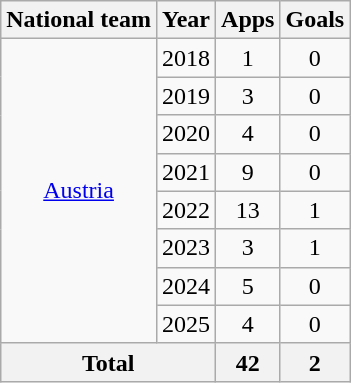<table class="wikitable" style="text-align:center">
<tr>
<th>National team</th>
<th>Year</th>
<th>Apps</th>
<th>Goals</th>
</tr>
<tr>
<td rowspan="8"><a href='#'>Austria</a></td>
<td>2018</td>
<td>1</td>
<td>0</td>
</tr>
<tr>
<td>2019</td>
<td>3</td>
<td>0</td>
</tr>
<tr>
<td>2020</td>
<td>4</td>
<td>0</td>
</tr>
<tr>
<td>2021</td>
<td>9</td>
<td>0</td>
</tr>
<tr>
<td>2022</td>
<td>13</td>
<td>1</td>
</tr>
<tr>
<td>2023</td>
<td>3</td>
<td>1</td>
</tr>
<tr>
<td>2024</td>
<td>5</td>
<td>0</td>
</tr>
<tr>
<td>2025</td>
<td>4</td>
<td>0</td>
</tr>
<tr>
<th colspan="2">Total</th>
<th>42</th>
<th>2</th>
</tr>
</table>
